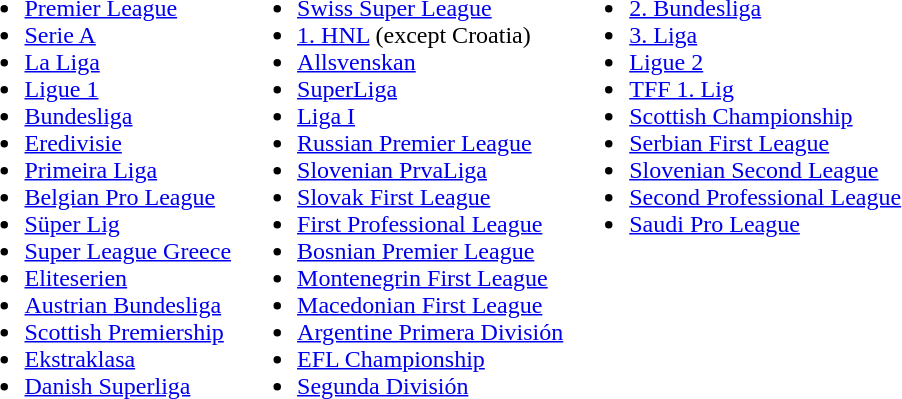<table valign=top>
<tr>
<td valign=top><br><ul><li> <a href='#'>Premier League</a></li><li> <a href='#'>Serie A</a></li><li> <a href='#'>La Liga</a></li><li> <a href='#'>Ligue 1</a></li><li> <a href='#'>Bundesliga</a></li><li> <a href='#'>Eredivisie</a></li><li> <a href='#'>Primeira Liga</a></li><li> <a href='#'>Belgian Pro League</a></li><li> <a href='#'>Süper Lig</a></li><li> <a href='#'>Super League Greece</a></li><li> <a href='#'>Eliteserien</a></li><li> <a href='#'>Austrian Bundesliga</a></li><li> <a href='#'>Scottish Premiership</a></li><li> <a href='#'>Ekstraklasa</a></li><li> <a href='#'>Danish Superliga</a></li></ul></td>
<td valign=top><br><ul><li> <a href='#'>Swiss Super League</a></li><li> <a href='#'>1. HNL</a> (except Croatia)</li><li> <a href='#'>Allsvenskan</a></li><li> <a href='#'>SuperLiga</a></li><li> <a href='#'>Liga I</a></li><li> <a href='#'>Russian Premier League</a></li><li> <a href='#'>Slovenian PrvaLiga</a></li><li> <a href='#'>Slovak First League</a></li><li> <a href='#'>First Professional League</a></li><li> <a href='#'>Bosnian Premier League</a></li><li> <a href='#'>Montenegrin First League</a></li><li> <a href='#'>Macedonian First League</a></li><li> <a href='#'>Argentine Primera División</a></li><li> <a href='#'>EFL Championship</a></li><li> <a href='#'>Segunda División</a></li></ul></td>
<td valign=top><br><ul><li> <a href='#'>2. Bundesliga</a></li><li> <a href='#'>3. Liga</a></li><li> <a href='#'>Ligue 2</a></li><li> <a href='#'>TFF 1. Lig</a></li><li> <a href='#'>Scottish Championship</a></li><li> <a href='#'>Serbian First League</a></li><li> <a href='#'>Slovenian Second League</a></li><li> <a href='#'>Second Professional League</a></li><li> <a href='#'>Saudi Pro League</a></li></ul></td>
</tr>
</table>
